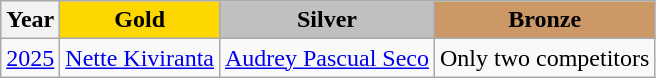<table class="wikitable">
<tr>
<th>Year</th>
<td align=center bgcolor=gold><strong>Gold</strong></td>
<td align=center bgcolor=silver><strong>Silver</strong></td>
<td align=center bgcolor=cc9966><strong>Bronze</strong></td>
</tr>
<tr>
<td><a href='#'>2025</a></td>
<td> <a href='#'>Nette Kiviranta</a></td>
<td> <a href='#'>Audrey Pascual Seco</a></td>
<td>Only two competitors</td>
</tr>
</table>
